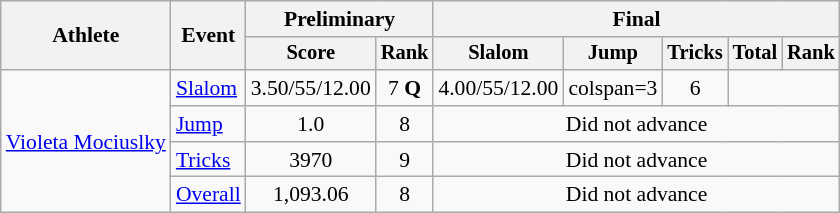<table class=wikitable style=font-size:90%;text-align:center>
<tr>
<th rowspan=2>Athlete</th>
<th rowspan=2>Event</th>
<th colspan=2>Preliminary</th>
<th colspan=5>Final</th>
</tr>
<tr style=font-size:95%>
<th>Score</th>
<th>Rank</th>
<th>Slalom</th>
<th>Jump</th>
<th>Tricks</th>
<th>Total</th>
<th>Rank</th>
</tr>
<tr>
<td align=left rowspan=4><a href='#'>Violeta Mociuslky</a></td>
<td align=left><a href='#'>Slalom</a></td>
<td>3.50/55/12.00</td>
<td>7 <strong>Q</strong></td>
<td>4.00/55/12.00</td>
<td>colspan=3 </td>
<td>6</td>
</tr>
<tr>
<td align=left><a href='#'>Jump</a></td>
<td>1.0</td>
<td>8</td>
<td colspan=5>Did not advance</td>
</tr>
<tr>
<td align=left><a href='#'>Tricks</a></td>
<td>3970</td>
<td>9</td>
<td colspan=5>Did not advance</td>
</tr>
<tr>
<td align=left><a href='#'>Overall</a></td>
<td>1,093.06</td>
<td>8</td>
<td colspan=5>Did not advance</td>
</tr>
</table>
